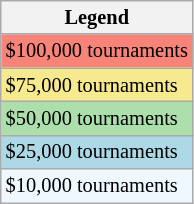<table class=wikitable style="font-size:85%">
<tr>
<th>Legend</th>
</tr>
<tr style="background:#f88379;">
<td>$100,000 tournaments</td>
</tr>
<tr style="background:#f7e98e;">
<td>$75,000 tournaments</td>
</tr>
<tr style="background:#addfad;">
<td>$50,000 tournaments</td>
</tr>
<tr style="background:lightblue;">
<td>$25,000 tournaments</td>
</tr>
<tr style="background:#f0f8ff;">
<td>$10,000 tournaments</td>
</tr>
</table>
